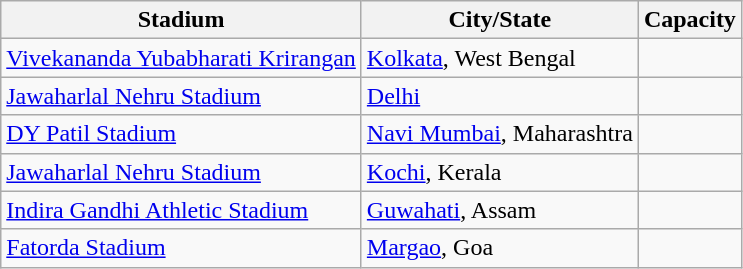<table class="wikitable sortable">
<tr>
<th>Stadium</th>
<th>City/State</th>
<th>Capacity</th>
</tr>
<tr>
<td><a href='#'>Vivekananda Yubabharati Krirangan</a></td>
<td><a href='#'>Kolkata</a>, West Bengal</td>
<td style="text-align:center"></td>
</tr>
<tr>
<td><a href='#'>Jawaharlal Nehru Stadium</a></td>
<td><a href='#'>Delhi</a></td>
<td style="text-align:center"></td>
</tr>
<tr>
<td><a href='#'>DY Patil Stadium</a></td>
<td><a href='#'>Navi Mumbai</a>, Maharashtra</td>
<td style="text-align:center"></td>
</tr>
<tr>
<td><a href='#'>Jawaharlal Nehru Stadium</a></td>
<td><a href='#'>Kochi</a>, Kerala</td>
<td style="text-align:center"></td>
</tr>
<tr>
<td><a href='#'>Indira Gandhi Athletic Stadium</a></td>
<td><a href='#'>Guwahati</a>, Assam</td>
<td style="text-align:center"></td>
</tr>
<tr>
<td><a href='#'>Fatorda Stadium</a></td>
<td><a href='#'>Margao</a>, Goa</td>
<td style="text-align:center"></td>
</tr>
</table>
